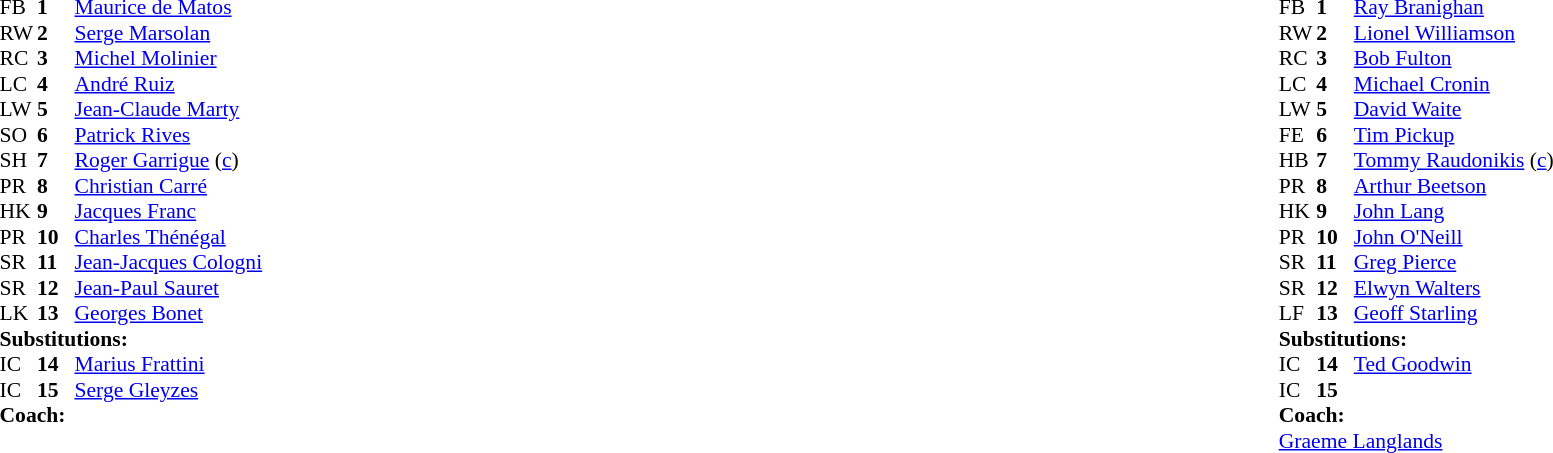<table width="100%">
<tr>
<td valign="top" width="50%"><br><table style="font-size: 90%" cellspacing="0" cellpadding="0">
<tr>
<th width="25"></th>
<th width="25"></th>
</tr>
<tr>
<td>FB</td>
<td><strong>1</strong></td>
<td><a href='#'>Maurice de Matos</a></td>
</tr>
<tr>
<td>RW</td>
<td><strong>2</strong></td>
<td><a href='#'>Serge Marsolan</a></td>
</tr>
<tr>
<td>RC</td>
<td><strong>3</strong></td>
<td><a href='#'>Michel Molinier</a></td>
</tr>
<tr>
<td>LC</td>
<td><strong>4</strong></td>
<td><a href='#'>André Ruiz</a></td>
</tr>
<tr>
<td>LW</td>
<td><strong>5</strong></td>
<td><a href='#'>Jean-Claude Marty</a></td>
</tr>
<tr>
<td>SO</td>
<td><strong>6</strong></td>
<td><a href='#'>Patrick Rives</a></td>
</tr>
<tr>
<td>SH</td>
<td><strong>7</strong></td>
<td><a href='#'>Roger Garrigue</a> (<a href='#'>c</a>)</td>
</tr>
<tr>
<td>PR</td>
<td><strong>8</strong></td>
<td><a href='#'>Christian Carré</a></td>
</tr>
<tr>
<td>HK</td>
<td><strong>9</strong></td>
<td><a href='#'>Jacques Franc</a></td>
</tr>
<tr>
<td>PR</td>
<td><strong>10</strong></td>
<td><a href='#'>Charles Thénégal</a></td>
</tr>
<tr>
<td>SR</td>
<td><strong>11</strong></td>
<td><a href='#'>Jean-Jacques Cologni</a></td>
</tr>
<tr>
<td>SR</td>
<td><strong>12</strong></td>
<td><a href='#'>Jean-Paul Sauret</a></td>
</tr>
<tr>
<td>LK</td>
<td><strong>13</strong></td>
<td><a href='#'>Georges Bonet</a></td>
</tr>
<tr>
<td colspan=3><strong>Substitutions:</strong></td>
</tr>
<tr>
<td>IC</td>
<td><strong>14</strong></td>
<td><a href='#'>Marius Frattini</a></td>
</tr>
<tr>
<td>IC</td>
<td><strong>15</strong></td>
<td><a href='#'>Serge Gleyzes</a></td>
</tr>
<tr>
<td colspan=3><strong>Coach:</strong></td>
</tr>
<tr>
<td colspan="4"></td>
</tr>
</table>
</td>
<td valign="top" width="50%"><br><table style="font-size: 90%" cellspacing="0" cellpadding="0" align="center">
<tr>
<th width="25"></th>
<th width="25"></th>
</tr>
<tr>
<td>FB</td>
<td><strong>1</strong></td>
<td><a href='#'>Ray Branighan</a></td>
</tr>
<tr>
<td>RW</td>
<td><strong>2</strong></td>
<td><a href='#'>Lionel Williamson</a></td>
</tr>
<tr>
<td>RC</td>
<td><strong>3</strong></td>
<td><a href='#'>Bob Fulton</a></td>
</tr>
<tr>
<td>LC</td>
<td><strong>4</strong></td>
<td><a href='#'>Michael Cronin</a></td>
</tr>
<tr>
<td>LW</td>
<td><strong>5</strong></td>
<td><a href='#'>David Waite</a></td>
</tr>
<tr>
<td>FE</td>
<td><strong>6</strong></td>
<td><a href='#'>Tim Pickup</a></td>
</tr>
<tr>
<td>HB</td>
<td><strong>7</strong></td>
<td><a href='#'>Tommy Raudonikis</a> (<a href='#'>c</a>)</td>
</tr>
<tr>
<td>PR</td>
<td><strong>8</strong></td>
<td><a href='#'>Arthur Beetson</a></td>
</tr>
<tr>
<td>HK</td>
<td><strong>9</strong></td>
<td><a href='#'>John Lang</a></td>
</tr>
<tr>
<td>PR</td>
<td><strong>10</strong></td>
<td><a href='#'>John O'Neill</a></td>
</tr>
<tr>
<td>SR</td>
<td><strong>11</strong></td>
<td><a href='#'>Greg Pierce</a></td>
</tr>
<tr>
<td>SR</td>
<td><strong>12</strong></td>
<td><a href='#'>Elwyn Walters</a></td>
</tr>
<tr>
<td>LF</td>
<td><strong>13</strong></td>
<td><a href='#'>Geoff Starling</a></td>
</tr>
<tr>
<td colspan=3><strong>Substitutions:</strong></td>
</tr>
<tr>
<td>IC</td>
<td><strong>14</strong></td>
<td><a href='#'>Ted Goodwin</a></td>
</tr>
<tr>
<td>IC</td>
<td><strong>15</strong></td>
<td></td>
</tr>
<tr>
<td colspan=3><strong>Coach:</strong></td>
</tr>
<tr>
<td colspan="4"> <a href='#'>Graeme Langlands</a></td>
</tr>
</table>
</td>
</tr>
</table>
